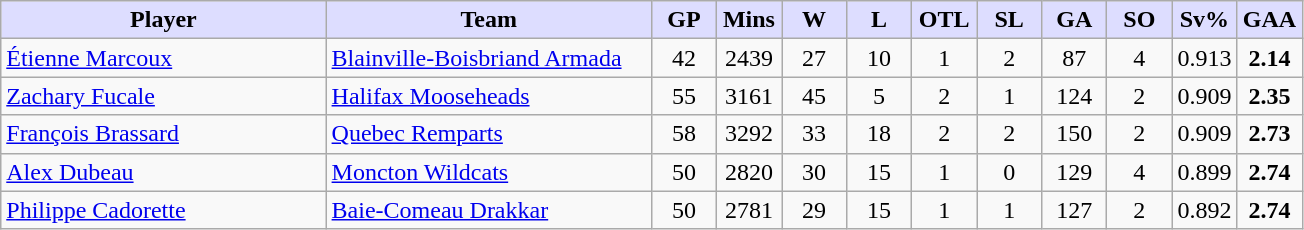<table class="wikitable" style="text-align:center">
<tr>
<th style="background:#ddf; width:25%;">Player</th>
<th style="background:#ddf; width:25%;">Team</th>
<th style="background:#ddf; width:5%;">GP</th>
<th style="background:#ddf; width:5%;">Mins</th>
<th style="background:#ddf; width:5%;">W</th>
<th style="background:#ddf; width:5%;">L</th>
<th style="background:#ddf; width:5%;">OTL</th>
<th style="background:#ddf; width:5%;">SL</th>
<th style="background:#ddf; width:5%;">GA</th>
<th style="background:#ddf; width:5%;">SO</th>
<th style="background:#ddf; width:5%;">Sv%</th>
<th style="background:#ddf; width:5%;">GAA</th>
</tr>
<tr>
<td align=left><a href='#'>Étienne Marcoux</a></td>
<td align=left><a href='#'>Blainville-Boisbriand Armada</a></td>
<td>42</td>
<td>2439</td>
<td>27</td>
<td>10</td>
<td>1</td>
<td>2</td>
<td>87</td>
<td>4</td>
<td>0.913</td>
<td><strong>2.14</strong></td>
</tr>
<tr>
<td align=left><a href='#'>Zachary Fucale</a></td>
<td align=left><a href='#'>Halifax Mooseheads</a></td>
<td>55</td>
<td>3161</td>
<td>45</td>
<td>5</td>
<td>2</td>
<td>1</td>
<td>124</td>
<td>2</td>
<td>0.909</td>
<td><strong>2.35</strong></td>
</tr>
<tr>
<td align=left><a href='#'>François Brassard</a></td>
<td align=left><a href='#'>Quebec Remparts</a></td>
<td>58</td>
<td>3292</td>
<td>33</td>
<td>18</td>
<td>2</td>
<td>2</td>
<td>150</td>
<td>2</td>
<td>0.909</td>
<td><strong>2.73</strong></td>
</tr>
<tr>
<td align=left><a href='#'>Alex Dubeau</a></td>
<td align=left><a href='#'>Moncton Wildcats</a></td>
<td>50</td>
<td>2820</td>
<td>30</td>
<td>15</td>
<td>1</td>
<td>0</td>
<td>129</td>
<td>4</td>
<td>0.899</td>
<td><strong>2.74</strong></td>
</tr>
<tr>
<td align=left><a href='#'>Philippe Cadorette</a></td>
<td align=left><a href='#'>Baie-Comeau Drakkar</a></td>
<td>50</td>
<td>2781</td>
<td>29</td>
<td>15</td>
<td>1</td>
<td>1</td>
<td>127</td>
<td>2</td>
<td>0.892</td>
<td><strong>2.74</strong></td>
</tr>
</table>
